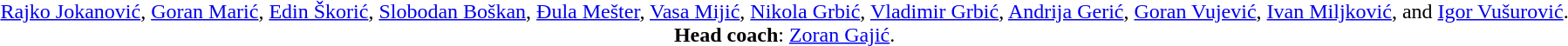<table style="text-align: center">
<tr>
<td><a href='#'>Rajko Jokanović</a>, <a href='#'>Goran Marić</a>, <a href='#'>Edin Škorić</a>, <a href='#'>Slobodan Boškan</a>, <a href='#'>Đula Mešter</a>, <a href='#'>Vasa Mijić</a>, <a href='#'>Nikola Grbić</a>, <a href='#'>Vladimir Grbić</a>, <a href='#'>Andrija Gerić</a>, <a href='#'>Goran Vujević</a>, <a href='#'>Ivan Miljković</a>, and <a href='#'>Igor Vušurović</a>.<br><strong>Head coach</strong>: <a href='#'>Zoran Gajić</a>.</td>
</tr>
</table>
